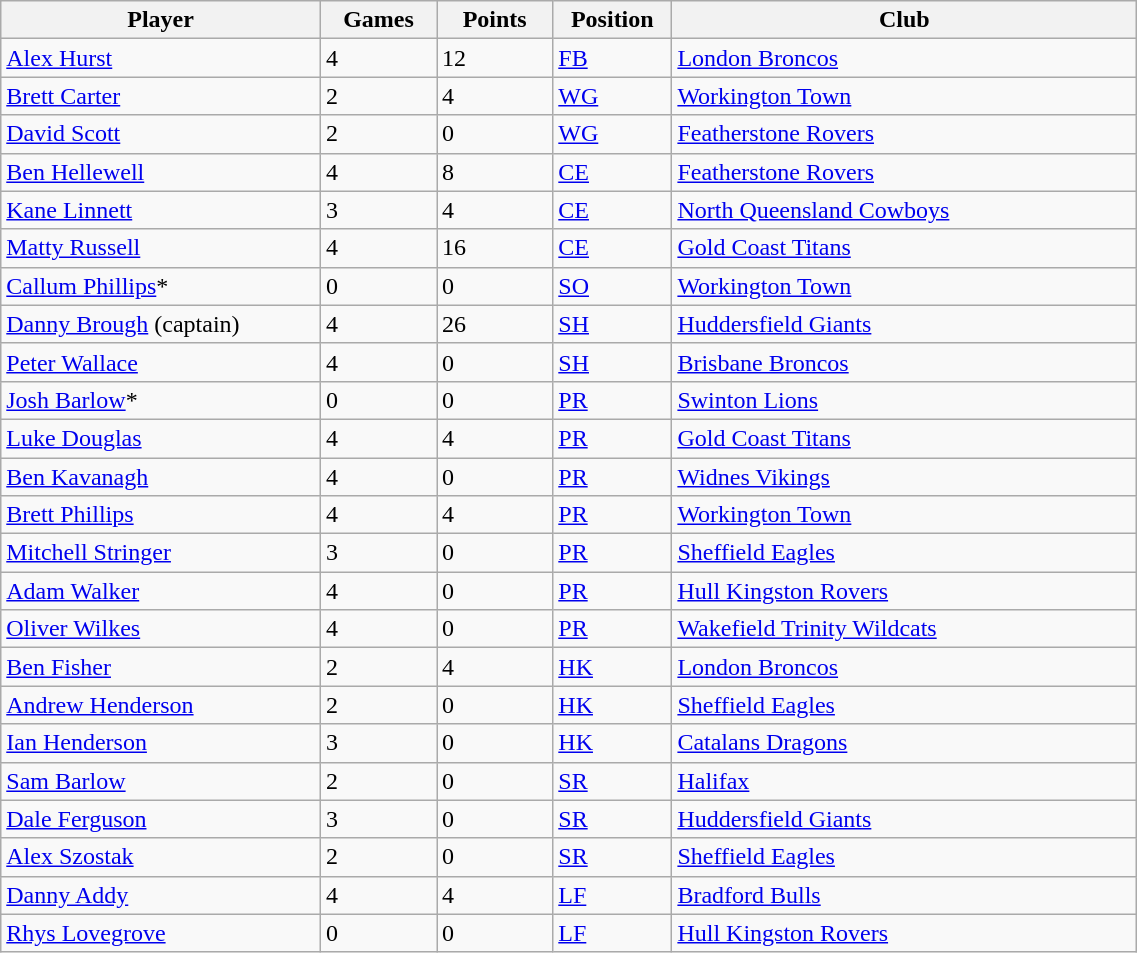<table class="wikitable" style="width:60%;text-align:left">
<tr>
<th width=22%>Player</th>
<th width=8%>Games</th>
<th width=8%>Points</th>
<th width=8%>Position</th>
<th width=32%>Club</th>
</tr>
<tr>
<td><a href='#'>Alex Hurst</a></td>
<td>4</td>
<td>12</td>
<td><a href='#'>FB</a></td>
<td> <a href='#'>London Broncos</a></td>
</tr>
<tr>
<td><a href='#'>Brett Carter</a></td>
<td>2</td>
<td>4</td>
<td><a href='#'>WG</a></td>
<td> <a href='#'>Workington Town</a></td>
</tr>
<tr>
<td><a href='#'>David Scott</a></td>
<td>2</td>
<td>0</td>
<td><a href='#'>WG</a></td>
<td> <a href='#'>Featherstone Rovers</a></td>
</tr>
<tr>
<td><a href='#'>Ben Hellewell</a></td>
<td>4</td>
<td>8</td>
<td><a href='#'>CE</a></td>
<td> <a href='#'>Featherstone Rovers</a></td>
</tr>
<tr>
<td><a href='#'>Kane Linnett</a></td>
<td>3</td>
<td>4</td>
<td><a href='#'>CE</a></td>
<td> <a href='#'>North Queensland Cowboys</a></td>
</tr>
<tr>
<td><a href='#'>Matty Russell</a></td>
<td>4</td>
<td>16</td>
<td><a href='#'>CE</a></td>
<td> <a href='#'>Gold Coast Titans</a></td>
</tr>
<tr>
<td><a href='#'>Callum Phillips</a>*</td>
<td>0</td>
<td>0</td>
<td><a href='#'>SO</a></td>
<td> <a href='#'>Workington Town</a></td>
</tr>
<tr>
<td><a href='#'>Danny Brough</a> (captain)</td>
<td>4</td>
<td>26</td>
<td><a href='#'>SH</a></td>
<td> <a href='#'>Huddersfield Giants</a></td>
</tr>
<tr>
<td><a href='#'>Peter Wallace</a></td>
<td>4</td>
<td>0</td>
<td><a href='#'>SH</a></td>
<td> <a href='#'>Brisbane Broncos</a></td>
</tr>
<tr>
<td><a href='#'>Josh Barlow</a>*</td>
<td>0</td>
<td>0</td>
<td><a href='#'>PR</a></td>
<td> <a href='#'>Swinton Lions</a></td>
</tr>
<tr>
<td><a href='#'>Luke Douglas</a></td>
<td>4</td>
<td>4</td>
<td><a href='#'>PR</a></td>
<td> <a href='#'>Gold Coast Titans</a></td>
</tr>
<tr>
<td><a href='#'>Ben Kavanagh</a></td>
<td>4</td>
<td>0</td>
<td><a href='#'>PR</a></td>
<td> <a href='#'>Widnes Vikings</a></td>
</tr>
<tr>
<td><a href='#'>Brett Phillips</a></td>
<td>4</td>
<td>4</td>
<td><a href='#'>PR</a></td>
<td> <a href='#'>Workington Town</a></td>
</tr>
<tr>
<td><a href='#'>Mitchell Stringer</a></td>
<td>3</td>
<td>0</td>
<td><a href='#'>PR</a></td>
<td> <a href='#'>Sheffield Eagles</a></td>
</tr>
<tr>
<td><a href='#'>Adam Walker</a></td>
<td>4</td>
<td>0</td>
<td><a href='#'>PR</a></td>
<td> <a href='#'>Hull Kingston Rovers</a></td>
</tr>
<tr>
<td><a href='#'>Oliver Wilkes</a></td>
<td>4</td>
<td>0</td>
<td><a href='#'>PR</a></td>
<td> <a href='#'>Wakefield Trinity Wildcats</a></td>
</tr>
<tr>
<td><a href='#'>Ben Fisher</a></td>
<td>2</td>
<td>4</td>
<td><a href='#'>HK</a></td>
<td> <a href='#'>London Broncos</a></td>
</tr>
<tr>
<td><a href='#'>Andrew Henderson</a></td>
<td>2</td>
<td>0</td>
<td><a href='#'>HK</a></td>
<td> <a href='#'>Sheffield Eagles</a></td>
</tr>
<tr>
<td><a href='#'>Ian Henderson</a></td>
<td>3</td>
<td>0</td>
<td><a href='#'>HK</a></td>
<td> <a href='#'>Catalans Dragons</a></td>
</tr>
<tr>
<td><a href='#'>Sam Barlow</a></td>
<td>2</td>
<td>0</td>
<td><a href='#'>SR</a></td>
<td> <a href='#'>Halifax</a></td>
</tr>
<tr>
<td><a href='#'>Dale Ferguson</a></td>
<td>3</td>
<td>0</td>
<td><a href='#'>SR</a></td>
<td> <a href='#'>Huddersfield Giants</a></td>
</tr>
<tr>
<td><a href='#'>Alex Szostak</a></td>
<td>2</td>
<td>0</td>
<td><a href='#'>SR</a></td>
<td> <a href='#'>Sheffield Eagles</a></td>
</tr>
<tr>
<td><a href='#'>Danny Addy</a></td>
<td>4</td>
<td>4</td>
<td><a href='#'>LF</a></td>
<td> <a href='#'>Bradford Bulls</a></td>
</tr>
<tr>
<td><a href='#'>Rhys Lovegrove</a></td>
<td>0</td>
<td>0</td>
<td><a href='#'>LF</a></td>
<td> <a href='#'>Hull Kingston Rovers</a></td>
</tr>
</table>
